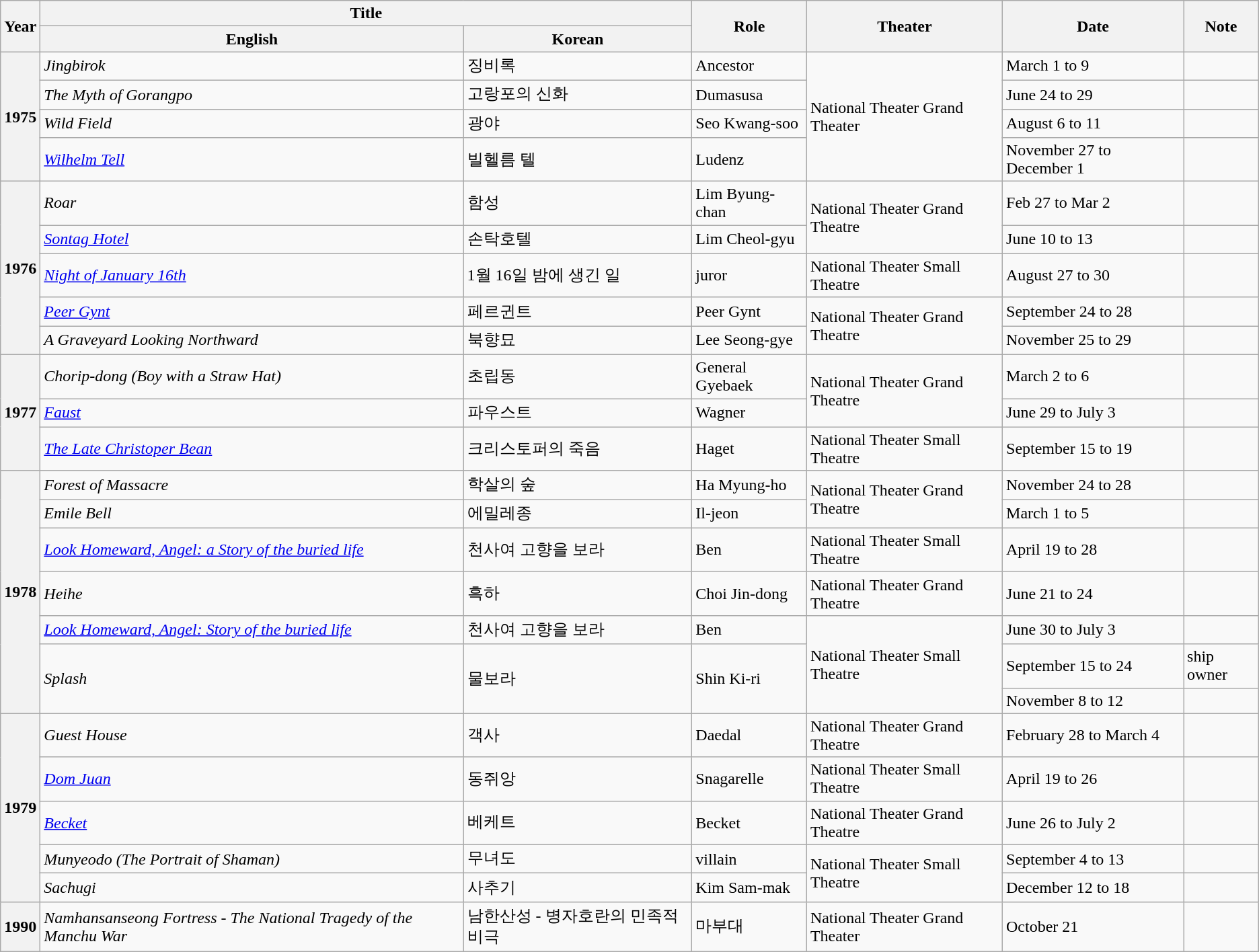<table class="wikitable sortable plainrowheaders" style="clear:none; font-size:100%;">
<tr>
<th rowspan="2" scope="col">Year</th>
<th colspan="2" scope="col">Title</th>
<th rowspan="2" scope="col">Role</th>
<th rowspan="2" scope="col">Theater</th>
<th rowspan="2" scope="col">Date</th>
<th rowspan="2" scope="col">Note</th>
</tr>
<tr>
<th>English</th>
<th>Korean</th>
</tr>
<tr>
<th rowspan="4" scope="row">1975</th>
<td><em>Jingbirok</em></td>
<td>징비록</td>
<td>Ancestor</td>
<td rowspan="4">National Theater Grand Theater</td>
<td>March 1 to 9</td>
<td></td>
</tr>
<tr>
<td><em>The Myth of Gorangpo</em></td>
<td>고랑포의 신화</td>
<td>Dumasusa</td>
<td>June 24 to 29</td>
<td></td>
</tr>
<tr>
<td><em>Wild Field</em></td>
<td>광야</td>
<td>Seo Kwang-soo</td>
<td>August 6 to 11</td>
<td></td>
</tr>
<tr>
<td><a href='#'><em>Wilhelm Tell</em></a></td>
<td>빌헬름 텔</td>
<td>Ludenz</td>
<td>November 27 to December 1</td>
<td></td>
</tr>
<tr>
<th rowspan="5" scope="row">1976</th>
<td><em>Roar</em></td>
<td>함성</td>
<td>Lim Byung-chan</td>
<td rowspan="2">National Theater Grand Theatre</td>
<td>Feb 27 to Mar 2</td>
<td></td>
</tr>
<tr>
<td><em><a href='#'>Sontag Hotel</a></em></td>
<td>손탁호텔</td>
<td>Lim Cheol-gyu</td>
<td>June 10 to 13</td>
<td></td>
</tr>
<tr>
<td><em><a href='#'>Night of January 16th</a></em></td>
<td>1월 16일 밤에 생긴 일</td>
<td>juror</td>
<td>National Theater Small Theatre</td>
<td>August 27 to 30</td>
<td></td>
</tr>
<tr>
<td><em><a href='#'>Peer Gynt</a></em></td>
<td>페르귄트</td>
<td>Peer Gynt</td>
<td rowspan="2">National Theater Grand Theatre</td>
<td>September 24 to 28</td>
<td></td>
</tr>
<tr>
<td><em>A Graveyard Looking Northward</em></td>
<td>북향묘</td>
<td>Lee Seong-gye</td>
<td>November 25 to 29</td>
<td></td>
</tr>
<tr>
<th rowspan="3" scope="row">1977</th>
<td><em>Chorip-dong (Boy with a Straw Hat)</em></td>
<td>초립동</td>
<td>General Gyebaek</td>
<td rowspan="2">National Theater Grand Theatre</td>
<td>March 2 to 6</td>
<td></td>
</tr>
<tr>
<td><a href='#'><em>Faust</em></a></td>
<td>파우스트</td>
<td>Wagner</td>
<td>June 29 to July 3</td>
<td></td>
</tr>
<tr>
<td><em><a href='#'>The Late Christoper Bean</a></em></td>
<td>크리스토퍼의 죽음</td>
<td>Haget</td>
<td>National Theater Small Theatre</td>
<td>September 15 to 19</td>
<td></td>
</tr>
<tr>
<th rowspan="7" scope="row">1978</th>
<td><em>Forest of Massacre</em></td>
<td>학살의 숲</td>
<td>Ha Myung-ho</td>
<td rowspan="2">National Theater Grand Theatre</td>
<td>November 24 to 28</td>
<td></td>
</tr>
<tr>
<td><em>Emile Bell</em></td>
<td>에밀레종</td>
<td>Il-jeon</td>
<td>March 1 to 5</td>
<td></td>
</tr>
<tr>
<td><a href='#'><em>Look Homeward, Angel: a Story of the buried life</em></a></td>
<td>천사여 고향을 보라</td>
<td>Ben</td>
<td>National Theater Small Theatre</td>
<td>April 19 to 28</td>
<td></td>
</tr>
<tr>
<td><em>Heihe</em></td>
<td>흑하</td>
<td>Choi Jin-dong</td>
<td>National Theater Grand Theatre</td>
<td>June 21 to 24</td>
<td></td>
</tr>
<tr>
<td><a href='#'><em>Look Homeward, Angel: Story of the buried life</em></a></td>
<td>천사여 고향을 보라</td>
<td>Ben</td>
<td rowspan="3">National Theater Small Theatre</td>
<td>June 30 to July 3</td>
<td></td>
</tr>
<tr>
<td rowspan="2"><em>Splash</em></td>
<td rowspan="2">물보라</td>
<td rowspan="2">Shin Ki-ri</td>
<td>September 15 to 24</td>
<td>ship owner</td>
</tr>
<tr>
<td>November 8 to 12</td>
<td></td>
</tr>
<tr>
<th rowspan="5" scope="row">1979</th>
<td><em>Guest House</em></td>
<td>객사</td>
<td>Daedal</td>
<td>National Theater Grand Theatre</td>
<td>February 28 to March 4</td>
<td></td>
</tr>
<tr>
<td><em><a href='#'>Dom Juan</a></em></td>
<td>동쥐앙</td>
<td>Snagarelle</td>
<td>National Theater Small Theatre</td>
<td>April 19 to 26</td>
<td></td>
</tr>
<tr>
<td><a href='#'><em>Becket</em></a></td>
<td>베케트</td>
<td>Becket</td>
<td>National Theater Grand Theatre</td>
<td>June 26 to July 2</td>
<td></td>
</tr>
<tr>
<td><em>Munyeodo (The Portrait of Shaman)</em></td>
<td>무녀도</td>
<td>villain</td>
<td rowspan="2">National Theater Small Theatre</td>
<td>September 4 to 13</td>
<td></td>
</tr>
<tr>
<td><em>Sachugi</em></td>
<td>사추기</td>
<td>Kim Sam-mak</td>
<td>December 12 to 18</td>
<td></td>
</tr>
<tr>
<th scope="row">1990</th>
<td><em>Namhansanseong Fortress - The National Tragedy of the Manchu War</em></td>
<td>남한산성 - 병자호란의 민족적비극</td>
<td>마부대</td>
<td>National Theater Grand Theater</td>
<td>October 21</td>
<td></td>
</tr>
</table>
